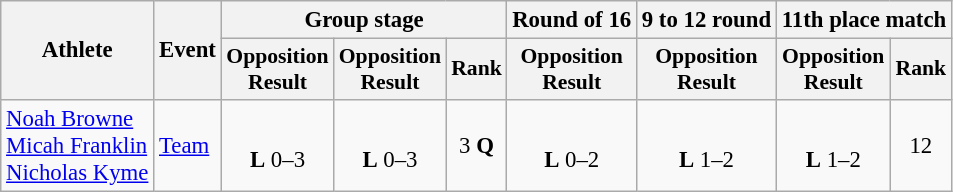<table class="wikitable" style="font-size:95%">
<tr>
<th rowspan=2>Athlete</th>
<th rowspan=2>Event</th>
<th colspan=3>Group stage</th>
<th>Round of 16</th>
<th>9 to 12 round</th>
<th colspan=2>11th place match</th>
</tr>
<tr style="font-size:95%">
<th>Opposition<br>Result</th>
<th>Opposition<br>Result</th>
<th>Rank</th>
<th>Opposition<br>Result</th>
<th>Opposition<br>Result</th>
<th>Opposition<br>Result</th>
<th>Rank</th>
</tr>
<tr align=center>
<td align=left><a href='#'>Noah Browne</a><br><a href='#'>Micah Franklin</a><br><a href='#'>Nicholas Kyme</a></td>
<td align=left><a href='#'>Team</a></td>
<td><br><strong>L</strong> 0–3</td>
<td><br><strong>L</strong> 0–3</td>
<td>3 <strong>Q</strong></td>
<td><br><strong>L</strong> 0–2</td>
<td><br><strong>L</strong> 1–2</td>
<td><br><strong>L</strong> 1–2</td>
<td>12</td>
</tr>
</table>
